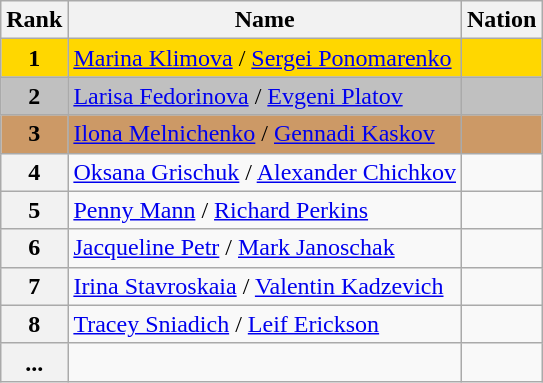<table class="wikitable">
<tr>
<th>Rank</th>
<th>Name</th>
<th>Nation</th>
</tr>
<tr bgcolor="gold">
<td align="center"><strong>1</strong></td>
<td><a href='#'>Marina Klimova</a> / <a href='#'>Sergei Ponomarenko</a></td>
<td></td>
</tr>
<tr bgcolor="silver">
<td align="center"><strong>2</strong></td>
<td><a href='#'>Larisa Fedorinova</a> / <a href='#'>Evgeni Platov</a></td>
<td></td>
</tr>
<tr bgcolor="cc9966">
<td align="center"><strong>3</strong></td>
<td><a href='#'>Ilona Melnichenko</a> / <a href='#'>Gennadi Kaskov</a></td>
<td></td>
</tr>
<tr>
<th>4</th>
<td><a href='#'>Oksana Grischuk</a> / <a href='#'>Alexander Chichkov</a></td>
<td></td>
</tr>
<tr>
<th>5</th>
<td><a href='#'>Penny Mann</a> / <a href='#'>Richard Perkins</a></td>
<td></td>
</tr>
<tr>
<th>6</th>
<td><a href='#'>Jacqueline Petr</a> / <a href='#'>Mark Janoschak</a></td>
<td></td>
</tr>
<tr>
<th>7</th>
<td><a href='#'>Irina Stavroskaia</a> / <a href='#'>Valentin Kadzevich</a></td>
<td></td>
</tr>
<tr>
<th>8</th>
<td><a href='#'>Tracey Sniadich</a> / <a href='#'>Leif Erickson</a></td>
<td></td>
</tr>
<tr>
<th>...</th>
<td></td>
<td></td>
</tr>
</table>
